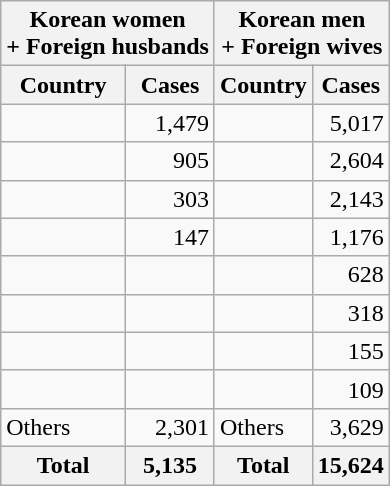<table class="wikitable sortable floatright" style="text-align:right;">
<tr>
<th colspan="2">Korean women<br>+ Foreign husbands</th>
<th colspan="2">Korean men<br>+ Foreign wives</th>
</tr>
<tr>
<th>Country</th>
<th>Cases</th>
<th>Country</th>
<th>Cases</th>
</tr>
<tr>
<td style="text-align:left;"></td>
<td>1,479</td>
<td style="text-align:left;"></td>
<td>5,017</td>
</tr>
<tr>
<td style="text-align:left;"></td>
<td>905</td>
<td style="text-align:left;"></td>
<td>2,604</td>
</tr>
<tr>
<td style="text-align:left;"></td>
<td>303</td>
<td style="text-align:left;"></td>
<td>2,143</td>
</tr>
<tr>
<td style="text-align:left;"></td>
<td>147</td>
<td style="text-align:left;"></td>
<td>1,176</td>
</tr>
<tr>
<td></td>
<td></td>
<td style="text-align:left;"></td>
<td>628</td>
</tr>
<tr>
<td></td>
<td></td>
<td style="text-align:left;"></td>
<td>318</td>
</tr>
<tr>
<td></td>
<td></td>
<td style="text-align:left;"></td>
<td>155</td>
</tr>
<tr>
<td></td>
<td></td>
<td style="text-align:left;"></td>
<td>109</td>
</tr>
<tr>
<td style="text-align:left;">Others</td>
<td>2,301</td>
<td style="text-align:left;">Others</td>
<td>3,629</td>
</tr>
<tr>
<th>Total</th>
<th>5,135</th>
<th>Total</th>
<th>15,624</th>
</tr>
</table>
